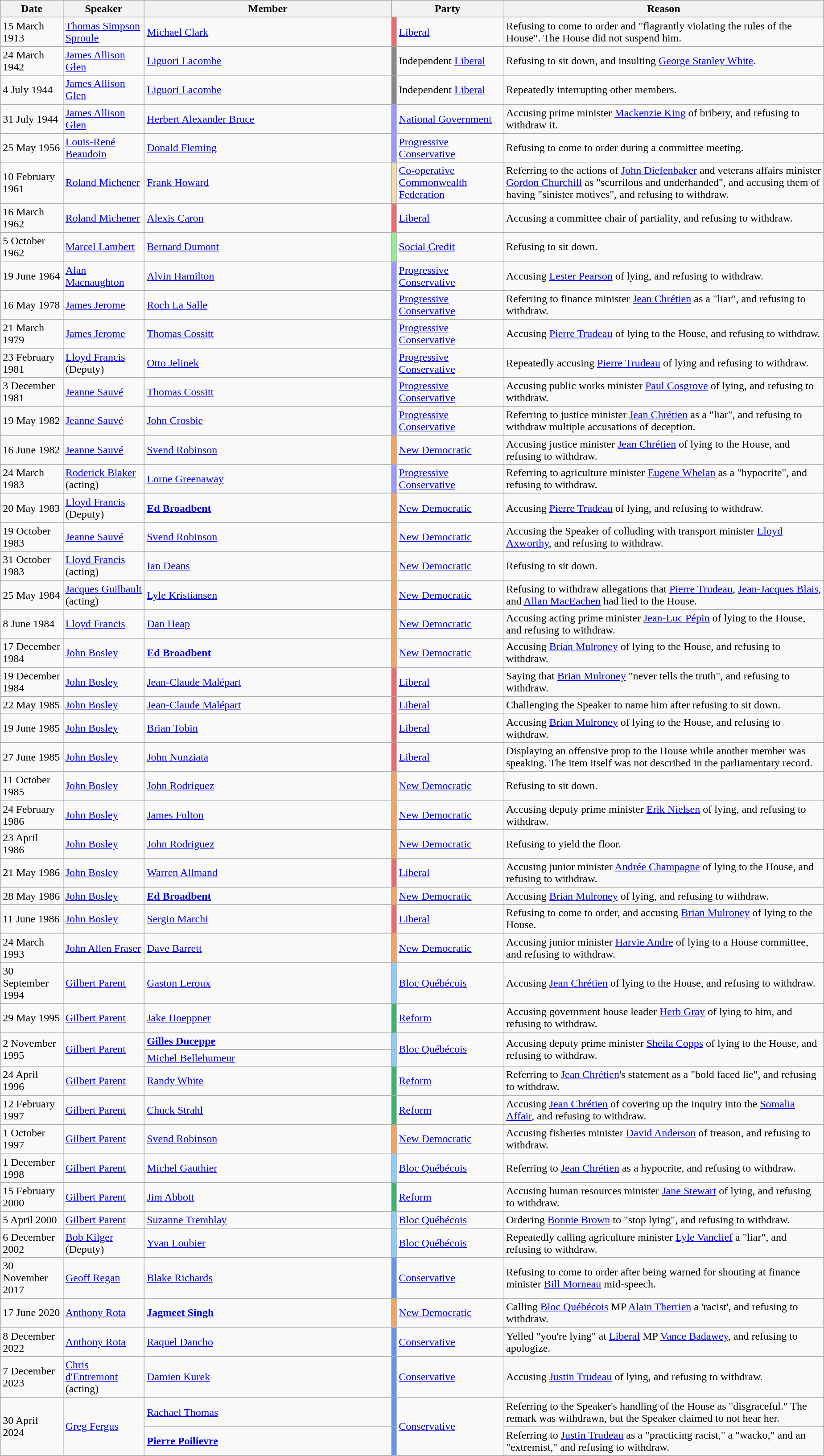<table class="wikitable" style="margin:1em; float: left;">
<tr>
<th>Date</th>
<th>Speaker</th>
<th width=30%>Member</th>
<th colspan=2>Party</th>
<th>Reason</th>
</tr>
<tr>
<td>15 March 1913</td>
<td><a href='#'>Thomas Simpson Sproule</a></td>
<td><a href='#'>Michael Clark</a></td>
<td style="background-color: #EA6D6A; width: colorwidth;"></td>
<td class="org" style="width: textwidth;"><a href='#'>Liberal</a></td>
<td>Refusing to come to order and "flagrantly violating the rules of the House". The House did not suspend him.</td>
</tr>
<tr>
<td>24 March 1942</td>
<td><a href='#'>James Allison Glen</a></td>
<td><a href='#'>Liguori Lacombe</a></td>
<td style="background-color: #888888; width: colorwidth;"></td>
<td class="org" style="width: textwidth;">Independent <a href='#'>Liberal</a></td>
<td>Refusing to sit down, and insulting <a href='#'>George Stanley White</a>.</td>
</tr>
<tr>
<td>4 July 1944</td>
<td><a href='#'>James Allison Glen</a></td>
<td><a href='#'>Liguori Lacombe</a></td>
<td style="background-color: #888888; width: colorwidth;"></td>
<td class="org" style="width: textwidth;">Independent <a href='#'>Liberal</a></td>
<td>Repeatedly interrupting other members.</td>
</tr>
<tr>
<td>31 July 1944</td>
<td><a href='#'>James Allison Glen</a></td>
<td><a href='#'>Herbert Alexander Bruce</a></td>
<td style="background-color: #9999FF; width: colorwidth;"></td>
<td class="org" style="width: textwidth;"><a href='#'>National Government</a></td>
<td>Accusing prime minister <a href='#'>Mackenzie King</a> of bribery, and refusing to withdraw it.</td>
</tr>
<tr>
<td>25 May 1956</td>
<td><a href='#'>Louis-René Beaudoin</a></td>
<td><a href='#'>Donald Fleming</a></td>
<td style="background-color: #9999FF; width: colorwidth;"></td>
<td class="org" style="width: textwidth;"><a href='#'>Progressive Conservative</a></td>
<td>Refusing to come to order during a committee meeting.</td>
</tr>
<tr>
<td>10 February 1961</td>
<td><a href='#'>Roland Michener</a></td>
<td><a href='#'>Frank Howard</a></td>
<td style="background-color: #EEDDAA; width: colorwidth;"></td>
<td class="org" style="width: textwidth;"><a href='#'>Co-operative Commonwealth Federation</a></td>
<td>Referring to the actions of <a href='#'>John Diefenbaker</a> and veterans affairs minister <a href='#'>Gordon Churchill</a> as "scurrilous and underhanded", and accusing them of having "sinister motives", and refusing to withdraw.</td>
</tr>
<tr>
<td>16 March 1962</td>
<td><a href='#'>Roland Michener</a></td>
<td><a href='#'>Alexis Caron</a></td>
<td style="background-color: #EA6D6A; width: colorwidth;"></td>
<td class="org" style="width: textwidth;"><a href='#'>Liberal</a></td>
<td>Accusing a committee chair of partiality, and refusing to withdraw.</td>
</tr>
<tr>
<td>5 October 1962</td>
<td><a href='#'>Marcel Lambert</a></td>
<td><a href='#'>Bernard Dumont</a></td>
<td style="background-color: #90EE90; width: colorwidth;"></td>
<td class="org" style="width: textwidth;"><a href='#'>Social Credit</a></td>
<td>Refusing to sit down.</td>
</tr>
<tr>
<td>19 June 1964</td>
<td><a href='#'>Alan Macnaughton</a></td>
<td><a href='#'>Alvin Hamilton</a></td>
<td style="background-color: #9999FF; width: colorwidth;"></td>
<td class="org" style="width: textwidth;"><a href='#'>Progressive Conservative</a></td>
<td>Accusing <a href='#'>Lester Pearson</a> of lying, and refusing to withdraw.</td>
</tr>
<tr>
<td>16 May 1978</td>
<td><a href='#'>James Jerome</a></td>
<td><a href='#'>Roch La Salle</a></td>
<td style="background-color: #9999FF; width: colorwidth;"></td>
<td class="org" style="width: textwidth;"><a href='#'>Progressive Conservative</a></td>
<td>Referring to finance minister <a href='#'>Jean Chrétien</a> as a "liar", and refusing to withdraw.</td>
</tr>
<tr>
<td>21 March 1979</td>
<td><a href='#'>James Jerome</a></td>
<td><a href='#'>Thomas Cossitt</a></td>
<td style="background-color: #9999FF; width: colorwidth;"></td>
<td class="org" style="width: textwidth;"><a href='#'>Progressive Conservative</a></td>
<td>Accusing <a href='#'>Pierre Trudeau</a> of lying to the House, and refusing to withdraw.</td>
</tr>
<tr>
<td>23 February 1981</td>
<td><a href='#'>Lloyd Francis</a> (Deputy)</td>
<td><a href='#'>Otto Jelinek</a></td>
<td style="background-color: #9999FF; width: colorwidth;"></td>
<td class="org" style="width: textwidth;"><a href='#'>Progressive Conservative</a></td>
<td>Repeatedly accusing <a href='#'>Pierre Trudeau</a> of lying and refusing to withdraw.</td>
</tr>
<tr>
<td>3 December 1981</td>
<td><a href='#'>Jeanne Sauvé</a></td>
<td><a href='#'>Thomas Cossitt</a></td>
<td style="background-color: #9999FF; width: colorwidth;"></td>
<td class="org" style="width: textwidth;"><a href='#'>Progressive Conservative</a></td>
<td>Accusing public works minister <a href='#'>Paul Cosgrove</a> of lying, and refusing to withdraw.</td>
</tr>
<tr>
<td>19 May 1982</td>
<td><a href='#'>Jeanne Sauvé</a></td>
<td><a href='#'>John Crosbie</a></td>
<td style="background-color: #9999FF; width: colorwidth;"></td>
<td class="org" style="width: textwidth;"><a href='#'>Progressive Conservative</a></td>
<td>Referring to justice minister <a href='#'>Jean Chrétien</a> as a "liar", and refusing to withdraw multiple accusations of deception.</td>
</tr>
<tr>
<td>16 June 1982</td>
<td><a href='#'>Jeanne Sauvé</a></td>
<td><a href='#'>Svend Robinson</a></td>
<td style="background-color: #F4A460; width: colorwidth;"></td>
<td class="org" style="width: textwidth;"><a href='#'>New Democratic</a></td>
<td>Accusing justice minister <a href='#'>Jean Chrétien</a> of lying to the House, and refusing to withdraw.</td>
</tr>
<tr>
<td>24 March 1983</td>
<td><a href='#'>Roderick Blaker</a> (acting)</td>
<td><a href='#'>Lorne Greenaway</a></td>
<td style="background-color: #9999FF; width: colorwidth;"></td>
<td class="org" style="width: textwidth;"><a href='#'>Progressive Conservative</a></td>
<td>Referring to agriculture minister <a href='#'>Eugene Whelan</a> as a "hypocrite", and refusing to withdraw.</td>
</tr>
<tr>
<td>20 May 1983</td>
<td><a href='#'>Lloyd Francis</a> (Deputy)</td>
<td><strong><a href='#'>Ed Broadbent</a></strong></td>
<td style="background-color: #F4A460; width: colorwidth;"></td>
<td class="org" style="width: textwidth;"><a href='#'>New Democratic</a></td>
<td>Accusing <a href='#'>Pierre Trudeau</a> of lying, and refusing to withdraw.</td>
</tr>
<tr>
<td>19 October 1983</td>
<td><a href='#'>Jeanne Sauvé</a></td>
<td><a href='#'>Svend Robinson</a></td>
<td style="background-color: #F4A460; width: colorwidth;"></td>
<td class="org" style="width: textwidth;"><a href='#'>New Democratic</a></td>
<td>Accusing the Speaker of colluding with transport minister <a href='#'>Lloyd Axworthy</a>, and refusing to withdraw.</td>
</tr>
<tr>
<td>31 October 1983</td>
<td><a href='#'>Lloyd Francis</a> (acting)</td>
<td><a href='#'>Ian Deans</a></td>
<td style="background-color: #F4A460; width: colorwidth;"></td>
<td class="org" style="width: textwidth;"><a href='#'>New Democratic</a></td>
<td>Refusing to sit down.</td>
</tr>
<tr>
<td>25 May 1984</td>
<td><a href='#'>Jacques Guilbault</a> (acting)</td>
<td><a href='#'>Lyle Kristiansen</a></td>
<td style="background-color: #F4A460; width: colorwidth;"></td>
<td class="org" style="width: textwidth;"><a href='#'>New Democratic</a></td>
<td>Refusing to withdraw allegations that <a href='#'>Pierre Trudeau</a>, <a href='#'>Jean-Jacques Blais</a>, and <a href='#'>Allan MacEachen</a> had lied to the House.</td>
</tr>
<tr>
<td>8 June 1984</td>
<td><a href='#'>Lloyd Francis</a></td>
<td><a href='#'>Dan Heap</a></td>
<td style="background-color: #F4A460; width: colorwidth;"></td>
<td class="org" style="width: textwidth;"><a href='#'>New Democratic</a></td>
<td>Accusing acting prime minister <a href='#'>Jean-Luc Pépin</a> of lying to the House, and refusing to withdraw.</td>
</tr>
<tr>
<td>17 December 1984</td>
<td><a href='#'>John Bosley</a></td>
<td><strong><a href='#'>Ed Broadbent</a></strong></td>
<td style="background-color: #F4A460; width: colorwidth;"></td>
<td class="org" style="width: textwidth;"><a href='#'>New Democratic</a></td>
<td>Accusing <a href='#'>Brian Mulroney</a> of lying to the House, and refusing to withdraw.</td>
</tr>
<tr>
<td>19 December 1984</td>
<td><a href='#'>John Bosley</a></td>
<td><a href='#'>Jean-Claude Malépart</a></td>
<td style="background-color: #EA6D6A; width: colorwidth;"></td>
<td class="org" style="width: textwidth;"><a href='#'>Liberal</a></td>
<td>Saying that <a href='#'>Brian Mulroney</a> "never tells the truth", and refusing to withdraw.</td>
</tr>
<tr>
<td>22 May 1985</td>
<td><a href='#'>John Bosley</a></td>
<td><a href='#'>Jean-Claude Malépart</a></td>
<td style="background-color: #EA6D6A; width: colorwidth;"></td>
<td class="org" style="width: textwidth;"><a href='#'>Liberal</a></td>
<td>Challenging the Speaker to name him after refusing to sit down.</td>
</tr>
<tr>
<td>19 June 1985</td>
<td><a href='#'>John Bosley</a></td>
<td><a href='#'>Brian Tobin</a></td>
<td style="background-color: #EA6D6A; width: colorwidth;"></td>
<td class="org" style="width: textwidth;"><a href='#'>Liberal</a></td>
<td>Accusing <a href='#'>Brian Mulroney</a> of lying to the House, and refusing to withdraw.</td>
</tr>
<tr>
<td>27 June 1985</td>
<td><a href='#'>John Bosley</a></td>
<td><a href='#'>John Nunziata</a></td>
<td style="background-color: #EA6D6A; width: colorwidth;"></td>
<td class="org" style="width: textwidth;"><a href='#'>Liberal</a></td>
<td>Displaying an offensive prop to the House while another member was speaking. The item itself was not described in the parliamentary record.</td>
</tr>
<tr>
<td>11 October 1985</td>
<td><a href='#'>John Bosley</a></td>
<td><a href='#'>John Rodriguez</a></td>
<td style="background-color: #F4A460; width: colorwidth;"></td>
<td class="org" style="width: textwidth;"><a href='#'>New Democratic</a></td>
<td>Refusing to sit down.</td>
</tr>
<tr>
<td>24 February 1986</td>
<td><a href='#'>John Bosley</a></td>
<td><a href='#'>James Fulton</a></td>
<td style="background-color: #F4A460; width: colorwidth;"></td>
<td class="org" style="width: textwidth;"><a href='#'>New Democratic</a></td>
<td>Accusing deputy prime minister <a href='#'>Erik Nielsen</a> of lying, and refusing to withdraw.</td>
</tr>
<tr>
<td>23 April 1986</td>
<td><a href='#'>John Bosley</a></td>
<td><a href='#'>John Rodriguez</a></td>
<td style="background-color: #F4A460; width: colorwidth;"></td>
<td class="org" style="width: textwidth;"><a href='#'>New Democratic</a></td>
<td>Refusing to yield the floor.</td>
</tr>
<tr>
<td>21 May 1986</td>
<td><a href='#'>John Bosley</a></td>
<td><a href='#'>Warren Allmand</a></td>
<td style="background-color: #EA6D6A; width: colorwidth;"></td>
<td class="org" style="width: textwidth;"><a href='#'>Liberal</a></td>
<td>Accusing junior minister <a href='#'>Andrée Champagne</a> of lying to the House, and refusing to withdraw.</td>
</tr>
<tr>
<td>28 May 1986</td>
<td><a href='#'>John Bosley</a></td>
<td><strong><a href='#'>Ed Broadbent</a></strong></td>
<td style="background-color: #F4A460; width: colorwidth;"></td>
<td class="org" style="width: textwidth;"><a href='#'>New Democratic</a></td>
<td>Accusing <a href='#'>Brian Mulroney</a> of lying, and refusing to withdraw.</td>
</tr>
<tr>
<td>11 June 1986</td>
<td><a href='#'>John Bosley</a></td>
<td><a href='#'>Sergio Marchi</a></td>
<td style="background-color: #EA6D6A; width: colorwidth;"></td>
<td class="org" style="width: textwidth;"><a href='#'>Liberal</a></td>
<td>Refusing to come to order, and accusing <a href='#'>Brian Mulroney</a> of lying to the House.</td>
</tr>
<tr>
<td>24 March 1993</td>
<td><a href='#'>John Allen Fraser</a></td>
<td><a href='#'>Dave Barrett</a></td>
<td style="background-color: #F4A460; width: colorwidth;"></td>
<td class="org" style="width: textwidth;"><a href='#'>New Democratic</a></td>
<td>Accusing junior minister <a href='#'>Harvie Andre</a> of lying to a House committee, and refusing to withdraw.</td>
</tr>
<tr>
<td>30 September 1994</td>
<td><a href='#'>Gilbert Parent</a></td>
<td><a href='#'>Gaston Leroux</a></td>
<td style="background-color: #87CEFA; width: colorwidth;"></td>
<td class="org" style="width: textwidth;"><a href='#'>Bloc Québécois</a></td>
<td>Accusing <a href='#'>Jean Chrétien</a> of lying to the House, and refusing to withdraw.</td>
</tr>
<tr>
<td>29 May 1995</td>
<td><a href='#'>Gilbert Parent</a></td>
<td><a href='#'>Jake Hoeppner</a></td>
<td style="background-color: #3CB371; width: colorwidth;"></td>
<td class="org" style="width: textwidth;"><a href='#'>Reform</a></td>
<td>Accusing government house leader <a href='#'>Herb Gray</a> of lying to him, and refusing to withdraw.</td>
</tr>
<tr>
<td rowspan="2">2 November 1995</td>
<td rowspan="2"><a href='#'>Gilbert Parent</a></td>
<td><strong><a href='#'>Gilles Duceppe</a></strong></td>
<td style="background-color: #87CEFA; width: colorwidth;"></td>
<td rowspan="2" class="org" style="width: textwidth;"><a href='#'>Bloc Québécois</a></td>
<td rowspan="2">Accusing deputy prime minister <a href='#'>Sheila Copps</a> of lying to the House, and refusing to withdraw.</td>
</tr>
<tr>
<td><a href='#'>Michel Bellehumeur</a></td>
<td style="background-color: #87CEFA; width: colorwidth;"></td>
</tr>
<tr>
<td>24 April 1996</td>
<td><a href='#'>Gilbert Parent</a></td>
<td><a href='#'>Randy White</a></td>
<td style="background-color: #3CB371; width: colorwidth;"></td>
<td class="org" style="width: textwidth;"><a href='#'>Reform</a></td>
<td>Referring to <a href='#'>Jean Chrétien</a>'s statement as a "bold faced lie", and refusing to withdraw.</td>
</tr>
<tr>
<td>12 February 1997</td>
<td><a href='#'>Gilbert Parent</a></td>
<td><a href='#'>Chuck Strahl</a></td>
<td style="background-color: #3CB371; width: colorwidth;"></td>
<td class="org" style="width: textwidth;"><a href='#'>Reform</a></td>
<td>Accusing <a href='#'>Jean Chrétien</a> of covering up the inquiry into the <a href='#'>Somalia Affair</a>, and refusing to withdraw.</td>
</tr>
<tr>
<td>1 October 1997</td>
<td><a href='#'>Gilbert Parent</a></td>
<td><a href='#'>Svend Robinson</a></td>
<td style="background-color: #F4A460; width: colorwidth;"></td>
<td class="org" style="width: textwidth;"><a href='#'>New Democratic</a></td>
<td>Accusing fisheries minister <a href='#'>David Anderson</a> of treason, and refusing to withdraw.</td>
</tr>
<tr>
<td>1 December 1998</td>
<td><a href='#'>Gilbert Parent</a></td>
<td><a href='#'>Michel Gauthier</a></td>
<td style="background-color: #87CEFA; width: colorwidth;"></td>
<td class="org" style="width: textwidth;"><a href='#'>Bloc Québécois</a></td>
<td>Referring to <a href='#'>Jean Chrétien</a> as a hypocrite, and refusing to withdraw.</td>
</tr>
<tr>
<td>15 February 2000</td>
<td><a href='#'>Gilbert Parent</a></td>
<td><a href='#'>Jim Abbott</a></td>
<td style="background-color: #3CB371; width: colorwidth;"></td>
<td class="org" style="width: textwidth;"><a href='#'>Reform</a></td>
<td>Accusing human resources minister <a href='#'>Jane Stewart</a> of lying, and refusing to withdraw.</td>
</tr>
<tr>
<td>5 April 2000</td>
<td><a href='#'>Gilbert Parent</a></td>
<td><a href='#'>Suzanne Tremblay</a></td>
<td style="background-color: #87CEFA; width: colorwidth;"></td>
<td class="org" style="width: textwidth;"><a href='#'>Bloc Québécois</a></td>
<td>Ordering <a href='#'>Bonnie Brown</a> to "stop lying", and refusing to withdraw.</td>
</tr>
<tr>
<td>6 December 2002</td>
<td><a href='#'>Bob Kilger</a> (Deputy)</td>
<td><a href='#'>Yvan Loubier</a></td>
<td style="background-color: #87CEFA; width: colorwidth;"></td>
<td class="org" style="width: textwidth;"><a href='#'>Bloc Québécois</a></td>
<td>Repeatedly calling agriculture minister <a href='#'>Lyle Vanclief</a> a "liar", and refusing to withdraw.</td>
</tr>
<tr>
<td>30 November 2017</td>
<td><a href='#'>Geoff Regan</a></td>
<td><a href='#'>Blake Richards</a></td>
<td style="background-color: #6495ED; width: colorwidth;"></td>
<td class="org" style="width: textwidth;"><a href='#'>Conservative</a></td>
<td>Refusing to come to order after being warned for shouting at finance minister <a href='#'>Bill Morneau</a> mid-speech.</td>
</tr>
<tr>
<td>17 June 2020</td>
<td><a href='#'>Anthony Rota</a></td>
<td><strong><a href='#'>Jagmeet Singh</a></strong></td>
<td style="background-color: #F4A460; width: colorwidth;"></td>
<td class="org" style="width: textwidth;"><a href='#'>New Democratic</a></td>
<td>Calling <a href='#'>Bloc Québécois</a> MP <a href='#'>Alain Therrien</a> a 'racist', and refusing to withdraw.</td>
</tr>
<tr>
<td>8 December 2022</td>
<td><a href='#'>Anthony Rota</a></td>
<td><a href='#'>Raquel Dancho</a></td>
<td style="background-color: #6495ED; width: colorwidth;"></td>
<td class="org" style="width: textwidth;"><a href='#'>Conservative</a></td>
<td>Yelled "you're lying" at <a href='#'>Liberal</a> MP <a href='#'>Vance Badawey</a>, and refusing to apologize.</td>
</tr>
<tr>
<td>7 December 2023</td>
<td><a href='#'>Chris d'Entremont</a> (acting)</td>
<td><a href='#'>Damien Kurek</a></td>
<td style="background-color: #6495ED; width: colorwidth;"></td>
<td class="org" style="width: textwidth;"><a href='#'>Conservative</a></td>
<td>Accusing <a href='#'>Justin Trudeau</a> of lying, and refusing to withdraw.</td>
</tr>
<tr>
<td rowspan="2">30 April 2024</td>
<td rowspan="2"><a href='#'>Greg Fergus</a></td>
<td><a href='#'>Rachael Thomas</a></td>
<td style="background-color: #6495ED; width: colorwidth;"></td>
<td rowspan="2" class="org" style="width: textwidth;"><a href='#'>Conservative</a></td>
<td>Referring to the Speaker's handling of the House as "disgraceful." The remark was withdrawn, but the Speaker claimed to not hear her.</td>
</tr>
<tr>
<td><strong><a href='#'>Pierre Poilievre</a></strong></td>
<td style="background-color: #6495ED; width: colorwidth;"></td>
<td>Referring to <a href='#'>Justin Trudeau</a> as a "practicing racist," a "wacko," and an "extremist," and refusing to withdraw.</td>
</tr>
</table>
